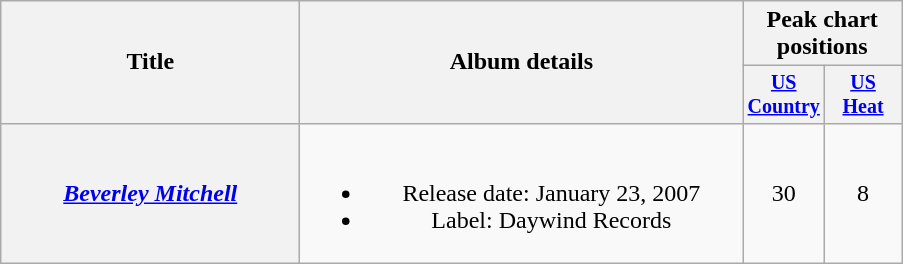<table class="wikitable plainrowheaders" style="text-align:center;">
<tr>
<th rowspan="2" style="width:12em;">Title</th>
<th rowspan="2" style="width:18em;">Album details</th>
<th colspan="2">Peak chart<br>positions</th>
</tr>
<tr style="font-size:smaller;">
<th width="45"><a href='#'>US Country</a></th>
<th width="45"><a href='#'>US Heat</a></th>
</tr>
<tr>
<th scope="row"><em><a href='#'>Beverley Mitchell</a></em></th>
<td><br><ul><li>Release date: January 23, 2007</li><li>Label: Daywind Records</li></ul></td>
<td>30</td>
<td>8</td>
</tr>
</table>
